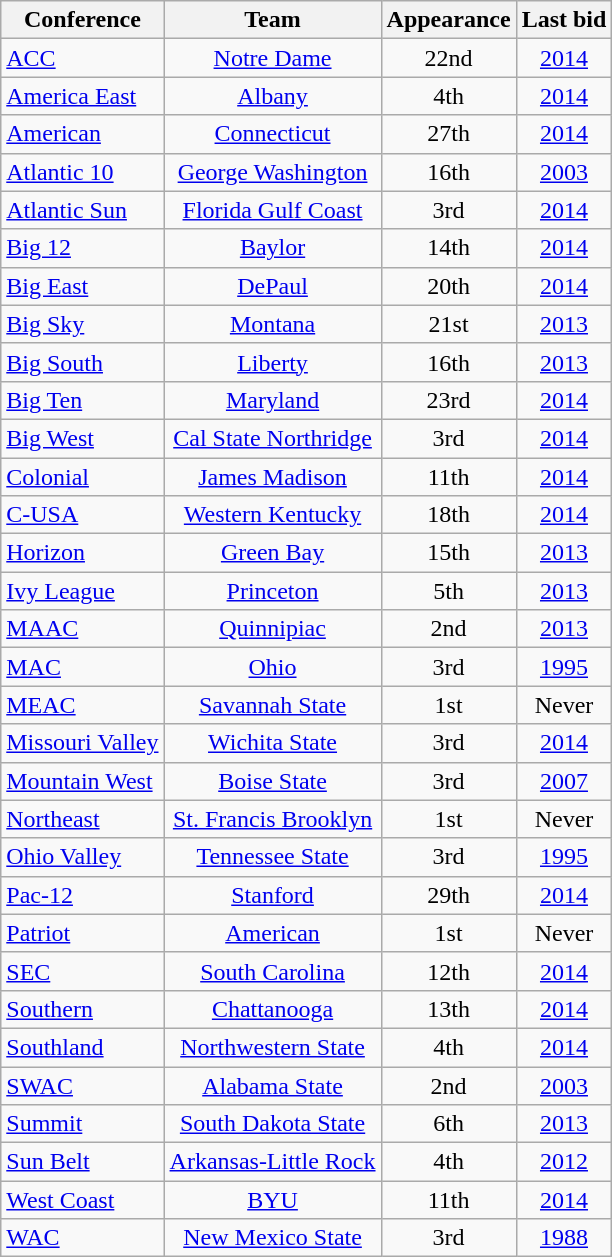<table class="wikitable sortable" style="text-align: center;">
<tr>
<th>Conference</th>
<th>Team</th>
<th data-sort-type="number">Appearance</th>
<th>Last bid</th>
</tr>
<tr>
<td align=left><a href='#'>ACC</a></td>
<td align=center><a href='#'>Notre Dame</a></td>
<td align=center>22nd</td>
<td align=center><a href='#'>2014</a></td>
</tr>
<tr>
<td align=left><a href='#'>America East</a></td>
<td align=center><a href='#'>Albany</a></td>
<td align=center>4th</td>
<td align=center><a href='#'>2014</a></td>
</tr>
<tr>
<td align=left><a href='#'>American</a></td>
<td align=center><a href='#'>Connecticut</a></td>
<td align=center>27th</td>
<td align=center><a href='#'>2014</a></td>
</tr>
<tr>
<td align=left><a href='#'>Atlantic 10</a></td>
<td align=center><a href='#'>George Washington</a></td>
<td align=center>16th</td>
<td align=center><a href='#'>2003</a></td>
</tr>
<tr>
<td align=left><a href='#'>Atlantic Sun</a></td>
<td align=center><a href='#'>Florida Gulf Coast</a></td>
<td align=center>3rd</td>
<td align=center><a href='#'>2014</a></td>
</tr>
<tr>
<td align=left><a href='#'>Big 12</a></td>
<td align=center><a href='#'>Baylor</a></td>
<td align=center>14th</td>
<td align=center><a href='#'>2014</a></td>
</tr>
<tr>
<td align=left><a href='#'>Big East</a></td>
<td align=center><a href='#'>DePaul</a></td>
<td align=center>20th</td>
<td align=center><a href='#'>2014</a></td>
</tr>
<tr>
<td align=left><a href='#'>Big Sky</a></td>
<td align=center><a href='#'>Montana</a></td>
<td align=center>21st</td>
<td align=center><a href='#'>2013</a></td>
</tr>
<tr>
<td align=left><a href='#'>Big South</a></td>
<td align=center><a href='#'>Liberty</a></td>
<td align=center>16th</td>
<td align=center><a href='#'>2013</a></td>
</tr>
<tr>
<td align=left><a href='#'>Big Ten</a></td>
<td align=center><a href='#'>Maryland</a></td>
<td align=center>23rd</td>
<td align=center><a href='#'>2014</a></td>
</tr>
<tr>
<td align=left><a href='#'>Big West</a></td>
<td align=center><a href='#'>Cal State Northridge</a></td>
<td align=center>3rd</td>
<td align=center><a href='#'>2014</a></td>
</tr>
<tr>
<td align=left><a href='#'>Colonial</a></td>
<td align=center><a href='#'>James Madison</a></td>
<td align=center>11th</td>
<td align=center><a href='#'>2014</a></td>
</tr>
<tr>
<td align=left><a href='#'>C-USA</a></td>
<td align=center><a href='#'>Western Kentucky</a></td>
<td align=center>18th</td>
<td align=center><a href='#'>2014</a></td>
</tr>
<tr>
<td align=left><a href='#'>Horizon</a></td>
<td align=center><a href='#'>Green Bay</a></td>
<td align=center>15th</td>
<td align=center><a href='#'>2013</a></td>
</tr>
<tr>
<td align=left><a href='#'>Ivy League</a></td>
<td align=center><a href='#'>Princeton</a></td>
<td align=center>5th</td>
<td align=center><a href='#'>2013</a></td>
</tr>
<tr>
<td align=left><a href='#'>MAAC</a></td>
<td align=center><a href='#'>Quinnipiac</a></td>
<td align=center>2nd</td>
<td align=center><a href='#'>2013</a></td>
</tr>
<tr>
<td align=left><a href='#'>MAC</a></td>
<td align=center><a href='#'>Ohio</a></td>
<td align=center>3rd</td>
<td align=center><a href='#'>1995</a></td>
</tr>
<tr>
<td align=left><a href='#'>MEAC</a></td>
<td align=center><a href='#'>Savannah State</a></td>
<td align=center>1st</td>
<td align=center>Never</td>
</tr>
<tr>
<td align=left><a href='#'>Missouri Valley</a></td>
<td align=center><a href='#'>Wichita State</a></td>
<td align=center>3rd</td>
<td align=center><a href='#'>2014</a></td>
</tr>
<tr>
<td align=left><a href='#'>Mountain West</a></td>
<td align=center><a href='#'>Boise State</a></td>
<td align=center>3rd</td>
<td align=center><a href='#'>2007</a></td>
</tr>
<tr>
<td align=left><a href='#'>Northeast</a></td>
<td align=center><a href='#'>St. Francis Brooklyn</a></td>
<td align=center>1st</td>
<td align=center>Never</td>
</tr>
<tr>
<td align=left><a href='#'>Ohio Valley</a></td>
<td align=center><a href='#'>Tennessee State</a></td>
<td align=center>3rd</td>
<td align=center><a href='#'>1995</a></td>
</tr>
<tr>
<td align=left><a href='#'>Pac-12</a></td>
<td align=center><a href='#'>Stanford</a></td>
<td align=center>29th</td>
<td align=center><a href='#'>2014</a></td>
</tr>
<tr>
<td align=left><a href='#'>Patriot</a></td>
<td align=center><a href='#'>American</a></td>
<td align=center>1st</td>
<td align=center>Never</td>
</tr>
<tr>
<td align=left><a href='#'>SEC</a></td>
<td align=center><a href='#'>South Carolina</a></td>
<td align=center>12th</td>
<td align=center><a href='#'>2014</a></td>
</tr>
<tr>
<td align=left><a href='#'>Southern</a></td>
<td align=center><a href='#'>Chattanooga</a></td>
<td align=center>13th</td>
<td align=center><a href='#'>2014</a></td>
</tr>
<tr>
<td align=left><a href='#'>Southland</a></td>
<td align=center><a href='#'>Northwestern State</a></td>
<td align=center>4th</td>
<td align=center><a href='#'>2014</a></td>
</tr>
<tr>
<td align=left><a href='#'>SWAC</a></td>
<td align=center><a href='#'>Alabama State</a></td>
<td align=center>2nd</td>
<td align=center><a href='#'>2003</a></td>
</tr>
<tr>
<td align=left><a href='#'>Summit</a></td>
<td align=center><a href='#'>South Dakota State</a></td>
<td align=center>6th</td>
<td align=center><a href='#'>2013</a></td>
</tr>
<tr>
<td align=left><a href='#'>Sun Belt</a></td>
<td align=center><a href='#'>Arkansas-Little Rock</a></td>
<td align=center>4th</td>
<td align=center><a href='#'>2012</a></td>
</tr>
<tr>
<td align=left><a href='#'>West Coast</a></td>
<td align=center><a href='#'>BYU</a></td>
<td align=center>11th</td>
<td align=center><a href='#'>2014</a></td>
</tr>
<tr>
<td align=left><a href='#'>WAC</a></td>
<td align=center><a href='#'>New Mexico State</a></td>
<td align=center>3rd</td>
<td align=center><a href='#'>1988</a></td>
</tr>
</table>
